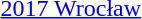<table>
<tr>
<td><a href='#'>2017 Wrocław</a><br></td>
<td></td>
<td></td>
<td></td>
</tr>
</table>
